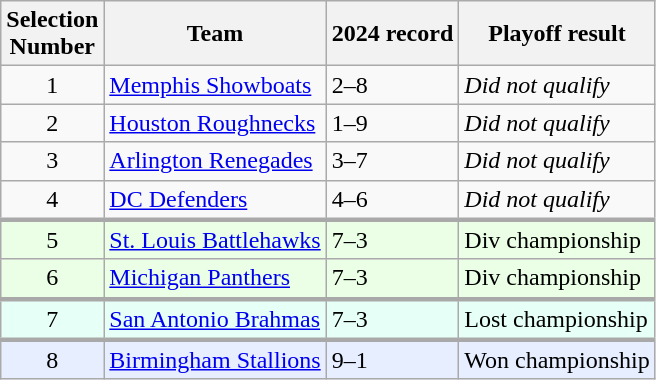<table class="wikitable">
<tr>
<th>Selection<br>Number</th>
<th>Team</th>
<th>2024 record</th>
<th>Playoff result</th>
</tr>
<tr>
<td style="text-align:center">1</td>
<td><a href='#'>Memphis Showboats</a></td>
<td>2–8</td>
<td><em>Did not qualify</em></td>
</tr>
<tr>
<td style="text-align:center">2</td>
<td><a href='#'>Houston Roughnecks</a></td>
<td>1–9</td>
<td><em>Did not qualify</em></td>
</tr>
<tr>
<td style="text-align:center">3</td>
<td><a href='#'>Arlington Renegades</a></td>
<td>3–7</td>
<td><em>Did not qualify</em></td>
</tr>
<tr>
<td style="text-align:center">4</td>
<td><a href='#'>DC Defenders</a></td>
<td>4–6</td>
<td><em>Did not qualify</em></td>
</tr>
<tr style="border-top:3px solid darkgrey; background:#eaffe6;">
<td style="text-align:center">5</td>
<td><a href='#'>St. Louis Battlehawks</a></td>
<td>7–3</td>
<td>Div championship</td>
</tr>
<tr style="background:#eaffe6;">
<td style="text-align:center">6</td>
<td><a href='#'>Michigan Panthers</a></td>
<td>7–3</td>
<td>Div championship</td>
</tr>
<tr style="border-top:3px solid darkgrey; background:#e6fff7;">
<td style="text-align:center">7</td>
<td><a href='#'>San Antonio Brahmas</a></td>
<td>7–3</td>
<td>Lost championship</td>
</tr>
<tr style="border-top:3px solid darkgrey; background:#e6eeff;">
<td style="text-align:center">8</td>
<td><a href='#'>Birmingham Stallions</a></td>
<td>9–1</td>
<td>Won championship</td>
</tr>
</table>
